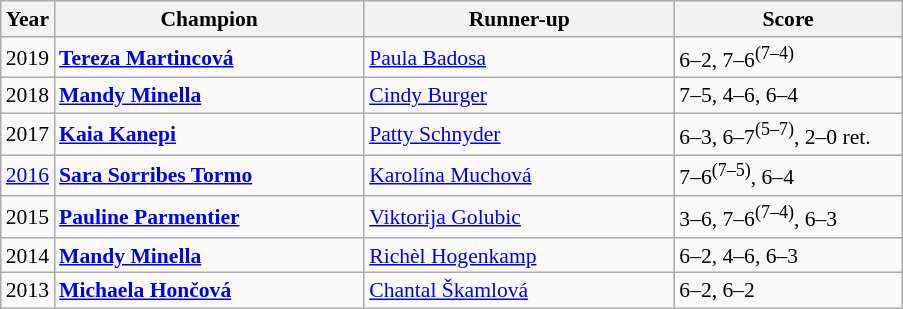<table class="wikitable" style="font-size:90%">
<tr>
<th>Year</th>
<th width="200">Champion</th>
<th width="200">Runner-up</th>
<th width="145">Score</th>
</tr>
<tr>
<td>2019</td>
<td> <strong><a href='#'>Tereza Martincová</a></strong></td>
<td> <a href='#'>Paula Badosa</a></td>
<td>6–2, 7–6<sup>(7–4)</sup></td>
</tr>
<tr>
<td>2018</td>
<td> <strong><a href='#'>Mandy Minella</a></strong></td>
<td> <a href='#'>Cindy Burger</a></td>
<td>7–5, 4–6, 6–4</td>
</tr>
<tr>
<td>2017</td>
<td> <strong><a href='#'>Kaia Kanepi</a></strong></td>
<td> <a href='#'>Patty Schnyder</a></td>
<td>6–3, 6–7<sup>(5–7)</sup>, 2–0 ret.</td>
</tr>
<tr>
<td><a href='#'>2016</a></td>
<td> <strong><a href='#'>Sara Sorribes Tormo</a></strong></td>
<td> <a href='#'>Karolína Muchová</a></td>
<td>7–6<sup>(7–5)</sup>, 6–4</td>
</tr>
<tr>
<td>2015</td>
<td> <strong><a href='#'>Pauline Parmentier</a></strong></td>
<td> <a href='#'>Viktorija Golubic</a></td>
<td>3–6, 7–6<sup>(7–4)</sup>, 6–3</td>
</tr>
<tr>
<td>2014</td>
<td> <strong><a href='#'>Mandy Minella</a></strong></td>
<td> <a href='#'>Richèl Hogenkamp</a></td>
<td>6–2, 4–6, 6–3</td>
</tr>
<tr>
<td>2013</td>
<td> <strong><a href='#'>Michaela Hončová</a></strong></td>
<td> <a href='#'>Chantal Škamlová</a></td>
<td>6–2, 6–2</td>
</tr>
</table>
